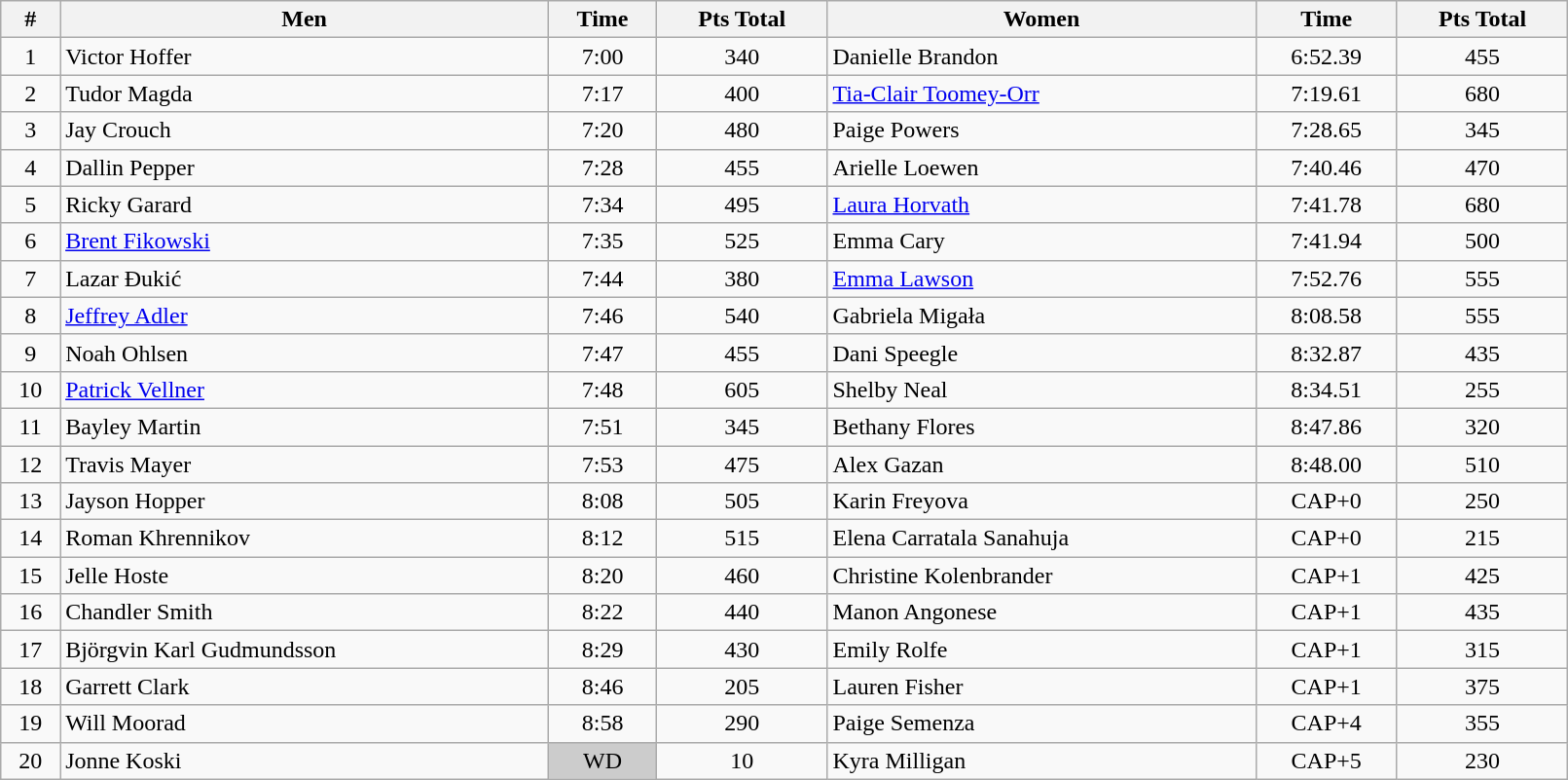<table class="wikitable sortable" style="display: inline-table;width: 85%; text-align:center">
<tr>
<th>#</th>
<th>Men</th>
<th>Time</th>
<th>Pts Total</th>
<th>Women</th>
<th>Time</th>
<th>Pts Total</th>
</tr>
<tr>
<td>1</td>
<td align=left> Victor Hoffer</td>
<td>7:00</td>
<td>340</td>
<td align=left> Danielle Brandon</td>
<td>6:52.39</td>
<td>455</td>
</tr>
<tr>
<td>2</td>
<td align=left> Tudor Magda</td>
<td>7:17</td>
<td>400</td>
<td align=left> <a href='#'>Tia-Clair Toomey-Orr</a></td>
<td>7:19.61</td>
<td>680</td>
</tr>
<tr>
<td>3</td>
<td align=left> Jay Crouch</td>
<td>7:20</td>
<td>480</td>
<td align=left> Paige Powers</td>
<td>7:28.65</td>
<td>345</td>
</tr>
<tr>
<td>4</td>
<td align=left> Dallin Pepper</td>
<td>7:28</td>
<td>455</td>
<td align=left> Arielle Loewen</td>
<td>7:40.46</td>
<td>470</td>
</tr>
<tr>
<td>5</td>
<td align=left> Ricky Garard</td>
<td>7:34</td>
<td>495</td>
<td align=left> <a href='#'>Laura Horvath</a></td>
<td>7:41.78</td>
<td>680</td>
</tr>
<tr>
<td>6</td>
<td align=left> <a href='#'>Brent Fikowski</a></td>
<td>7:35</td>
<td>525</td>
<td align=left> Emma Cary</td>
<td>7:41.94</td>
<td>500</td>
</tr>
<tr>
<td>7</td>
<td align=left> Lazar Đukić</td>
<td>7:44</td>
<td>380</td>
<td align=left> <a href='#'>Emma Lawson</a></td>
<td>7:52.76</td>
<td>555</td>
</tr>
<tr>
<td>8</td>
<td align=left> <a href='#'>Jeffrey Adler</a></td>
<td>7:46</td>
<td>540</td>
<td align=left> Gabriela Migała</td>
<td>8:08.58</td>
<td>555</td>
</tr>
<tr>
<td>9</td>
<td align=left> Noah Ohlsen</td>
<td>7:47</td>
<td>455</td>
<td align=left> Dani Speegle</td>
<td>8:32.87</td>
<td>435</td>
</tr>
<tr>
<td>10</td>
<td align=left> <a href='#'>Patrick Vellner</a></td>
<td>7:48</td>
<td>605</td>
<td align=left> Shelby Neal</td>
<td>8:34.51</td>
<td>255</td>
</tr>
<tr>
<td>11</td>
<td align=left> Bayley Martin</td>
<td>7:51</td>
<td>345</td>
<td align=left> Bethany Flores</td>
<td>8:47.86</td>
<td>320</td>
</tr>
<tr>
<td>12</td>
<td align=left> Travis Mayer</td>
<td>7:53</td>
<td>475</td>
<td align=left> Alex Gazan</td>
<td>8:48.00</td>
<td>510</td>
</tr>
<tr>
<td>13</td>
<td align=left> Jayson Hopper</td>
<td>8:08</td>
<td>505</td>
<td align=left> Karin Freyova</td>
<td>CAP+0</td>
<td>250</td>
</tr>
<tr>
<td>14</td>
<td align=left> Roman Khrennikov</td>
<td>8:12</td>
<td>515</td>
<td align=left> Elena Carratala Sanahuja</td>
<td>CAP+0</td>
<td>215</td>
</tr>
<tr>
<td>15</td>
<td align=left> Jelle Hoste</td>
<td>8:20</td>
<td>460</td>
<td align=left> Christine Kolenbrander</td>
<td>CAP+1</td>
<td>425</td>
</tr>
<tr>
<td>16</td>
<td align=left> Chandler Smith</td>
<td>8:22</td>
<td>440</td>
<td align=left> Manon Angonese</td>
<td>CAP+1</td>
<td>435</td>
</tr>
<tr>
<td>17</td>
<td align=left> Björgvin Karl Gudmundsson</td>
<td>8:29</td>
<td>430</td>
<td align=left> Emily Rolfe</td>
<td>CAP+1</td>
<td>315</td>
</tr>
<tr>
<td>18</td>
<td align=left> Garrett Clark</td>
<td>8:46</td>
<td>205</td>
<td align=left> Lauren Fisher</td>
<td>CAP+1</td>
<td>375</td>
</tr>
<tr>
<td>19</td>
<td align=left> Will Moorad</td>
<td>8:58</td>
<td>290</td>
<td align=left> Paige Semenza</td>
<td>CAP+4</td>
<td>355</td>
</tr>
<tr>
<td>20</td>
<td align=left "> Jonne Koski</td>
<td style="background:#ccc;">WD</td>
<td>10</td>
<td align=left> Kyra Milligan</td>
<td>CAP+5</td>
<td>230</td>
</tr>
</table>
